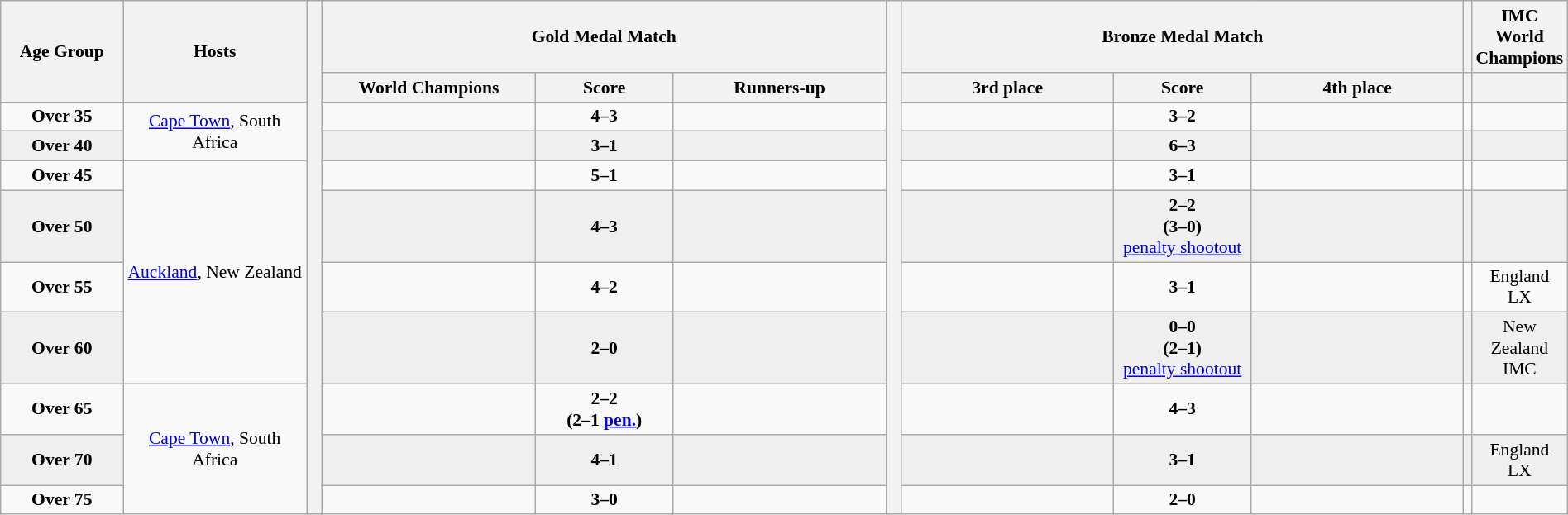<table class="wikitable" style="font-size:90%; width: 100%; text-align: center;">
<tr bgcolor=#c1d8ff>
<th rowspan=2 width=8%>Age Group</th>
<th rowspan=2 width=12%>Hosts</th>
<th width=1% rowspan=20 bgcolor=ffffff></th>
<th colspan=3>Gold Medal Match</th>
<th width=1% rowspan=20 bgcolor=ffffff></th>
<th colspan=3>Bronze Medal Match</th>
<th></th>
<th>IMC World Champions</th>
</tr>
<tr bgcolor=#efefef>
<th width=14%>World Champions</th>
<th width=9%>Score</th>
<th width=14%>Runners-up</th>
<th width=14%>3rd place</th>
<th width=9%>Score</th>
<th width=14%>4th place</th>
<th></th>
<th></th>
</tr>
<tr>
<td><strong>Over 35</strong></td>
<td rowspan=2><a href='#'>Cape Town</a>, South Africa</td>
<td><strong></strong></td>
<td><strong>4–3</strong></td>
<td></td>
<td></td>
<td><strong>3–2</strong></td>
<td></td>
<td></td>
<td><strong></strong></td>
</tr>
<tr bgcolor=#efefef>
<td><strong>Over 40</strong></td>
<td><strong></strong></td>
<td><strong>3–1</strong></td>
<td></td>
<td></td>
<td><strong>6–3</strong></td>
<td></td>
<td></td>
<td><strong></strong></td>
</tr>
<tr>
<td><strong>Over 45</strong></td>
<td rowspan=4><a href='#'>Auckland</a>, New Zealand</td>
<td><strong></strong></td>
<td><strong>5–1</strong></td>
<td></td>
<td></td>
<td><strong>3–1</strong></td>
<td></td>
<td></td>
<td><strong></strong></td>
</tr>
<tr bgcolor=#efefef>
<td><strong>Over 50</strong></td>
<td><strong></strong></td>
<td><strong>4–3</strong></td>
<td></td>
<td></td>
<td><strong>2–2<br>(3–0)</strong><br> <a href='#'>penalty shootout</a></td>
<td></td>
<td></td>
<td><strong></strong></td>
</tr>
<tr>
<td><strong>Over 55</strong></td>
<td><strong></strong></td>
<td><strong>4–2</strong></td>
<td></td>
<td></td>
<td><strong>3–1</strong></td>
<td></td>
<td></td>
<td>England LX</td>
</tr>
<tr bgcolor=#efefef>
<td><strong>Over 60</strong></td>
<td><strong></strong></td>
<td><strong>2–0</strong></td>
<td></td>
<td></td>
<td><strong>0–0<br>(2–1)</strong><br> <a href='#'>penalty shootout</a></td>
<td></td>
<td></td>
<td>New Zealand IMC</td>
</tr>
<tr>
<td><strong>Over 65</strong></td>
<td rowspan=3><a href='#'>Cape Town</a>, South Africa</td>
<td><strong></strong></td>
<td><strong>2–2</strong><br><strong>(2–1 <a href='#'>pen.</a>)</strong></td>
<td></td>
<td></td>
<td><strong>4–3</strong></td>
<td></td>
<td></td>
<td><strong></strong></td>
</tr>
<tr bgcolor=#efefef>
<td><strong>Over 70</strong></td>
<td><strong></strong></td>
<td><strong>4–1</strong></td>
<td></td>
<td></td>
<td><strong>3–1</strong></td>
<td></td>
<td></td>
<td>England LX</td>
</tr>
<tr>
<td><strong>Over 75</strong></td>
<td></td>
<td><strong>3–0</strong></td>
<td></td>
<td></td>
<td><strong>2–0</strong></td>
<td></td>
<td></td>
<td></td>
</tr>
</table>
